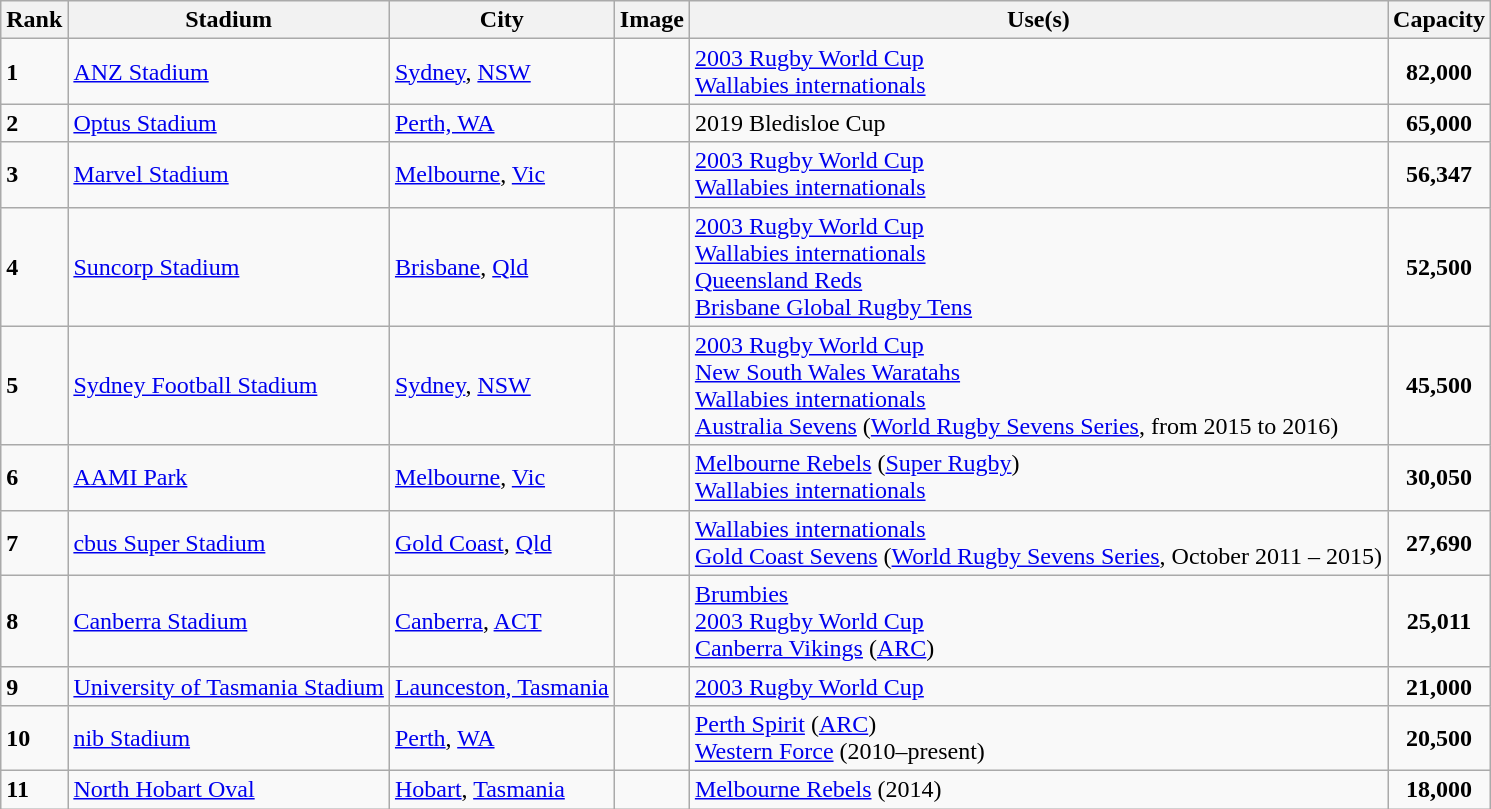<table class="wikitable sortable">
<tr>
<th>Rank</th>
<th>Stadium</th>
<th>City</th>
<th>Image</th>
<th>Use(s)</th>
<th>Capacity</th>
</tr>
<tr>
<td><strong>1</strong></td>
<td><a href='#'>ANZ Stadium</a></td>
<td><a href='#'>Sydney</a>, <a href='#'>NSW</a></td>
<td></td>
<td><a href='#'>2003 Rugby World Cup</a><br><a href='#'>Wallabies internationals</a></td>
<td style="text-align: center;"><strong>82,000</strong></td>
</tr>
<tr>
<td><strong>2</strong></td>
<td><a href='#'>Optus Stadium</a></td>
<td><a href='#'>Perth, WA</a></td>
<td></td>
<td>2019 Bledisloe Cup</td>
<td style="text-align: center;"><strong>65,000</strong></td>
</tr>
<tr>
<td><strong>3</strong></td>
<td><a href='#'>Marvel Stadium</a></td>
<td><a href='#'>Melbourne</a>, <a href='#'>Vic</a></td>
<td></td>
<td><a href='#'>2003 Rugby World Cup</a><br><a href='#'>Wallabies internationals</a></td>
<td style="text-align: center;"><strong>56,347</strong></td>
</tr>
<tr>
<td><strong>4</strong></td>
<td><a href='#'>Suncorp Stadium</a></td>
<td><a href='#'>Brisbane</a>, <a href='#'>Qld</a></td>
<td></td>
<td><a href='#'>2003 Rugby World Cup</a><br><a href='#'>Wallabies internationals</a><br><a href='#'>Queensland Reds</a><br><a href='#'>Brisbane Global Rugby Tens</a></td>
<td style="text-align: center;"><strong>52,500</strong></td>
</tr>
<tr>
<td><strong>5</strong></td>
<td><a href='#'>Sydney Football Stadium</a></td>
<td><a href='#'>Sydney</a>, <a href='#'>NSW</a></td>
<td></td>
<td><a href='#'>2003 Rugby World Cup</a><br><a href='#'>New South Wales Waratahs</a><br><a href='#'>Wallabies internationals</a><br><a href='#'>Australia Sevens</a> (<a href='#'>World Rugby Sevens Series</a>, from 2015 to 2016)</td>
<td style="text-align: center;"><strong>45,500</strong></td>
</tr>
<tr>
<td><strong>6</strong></td>
<td><a href='#'>AAMI Park</a></td>
<td><a href='#'>Melbourne</a>, <a href='#'>Vic</a></td>
<td></td>
<td><a href='#'>Melbourne Rebels</a> (<a href='#'>Super Rugby</a>)<br><a href='#'>Wallabies internationals</a></td>
<td style="text-align: center;"><strong>30,050</strong></td>
</tr>
<tr>
<td><strong>7</strong></td>
<td><a href='#'>cbus Super Stadium</a></td>
<td><a href='#'>Gold Coast</a>, <a href='#'>Qld</a></td>
<td></td>
<td><a href='#'>Wallabies internationals</a><br><a href='#'>Gold Coast Sevens</a> (<a href='#'>World Rugby Sevens Series</a>, October 2011 – 2015)</td>
<td style="text-align: center;"><strong>27,690</strong></td>
</tr>
<tr>
<td><strong>8</strong></td>
<td><a href='#'>Canberra Stadium</a></td>
<td><a href='#'>Canberra</a>, <a href='#'>ACT</a></td>
<td></td>
<td><a href='#'>Brumbies</a><br><a href='#'>2003 Rugby World Cup</a><br><a href='#'>Canberra Vikings</a> (<a href='#'>ARC</a>)</td>
<td style="text-align: center;"><strong>25,011</strong></td>
</tr>
<tr>
<td><strong>9</strong></td>
<td><a href='#'>University of Tasmania Stadium</a></td>
<td><a href='#'>Launceston, Tasmania</a></td>
<td></td>
<td><a href='#'>2003 Rugby World Cup</a></td>
<td style="text-align: center;"><strong>21,000</strong></td>
</tr>
<tr>
<td><strong>10</strong></td>
<td><a href='#'>nib Stadium</a></td>
<td><a href='#'>Perth</a>, <a href='#'>WA</a></td>
<td></td>
<td><a href='#'>Perth Spirit</a> (<a href='#'>ARC</a>)<br><a href='#'>Western Force</a> (2010–present)</td>
<td style="text-align: center;"><strong>20,500</strong></td>
</tr>
<tr>
<td><strong>11</strong></td>
<td><a href='#'>North Hobart Oval</a></td>
<td><a href='#'>Hobart</a>, <a href='#'>Tasmania</a></td>
<td></td>
<td><a href='#'>Melbourne Rebels</a> (2014)</td>
<td style="text-align: center;"><strong>18,000</strong></td>
</tr>
</table>
